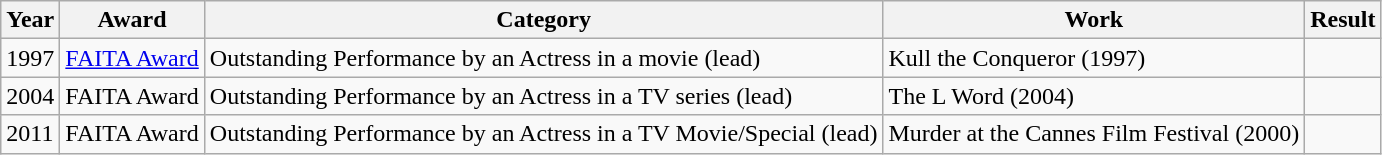<table class="wikitable">
<tr>
<th>Year</th>
<th>Award</th>
<th>Category</th>
<th>Work</th>
<th>Result</th>
</tr>
<tr>
<td>1997</td>
<td><a href='#'>FAITA Award</a></td>
<td>Outstanding Performance by an Actress in a movie (lead)</td>
<td>Kull the Conqueror (1997)</td>
<td></td>
</tr>
<tr>
<td>2004</td>
<td>FAITA Award</td>
<td>Outstanding Performance by an Actress in a TV series (lead)</td>
<td>The L Word (2004)</td>
<td></td>
</tr>
<tr>
<td>2011</td>
<td>FAITA Award</td>
<td>Outstanding Performance by an Actress in a TV Movie/Special (lead)</td>
<td>Murder at the Cannes Film Festival (2000)</td>
<td></td>
</tr>
</table>
